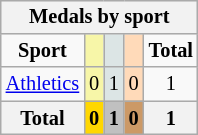<table class="wikitable" style="font-size:85%; float:right;">
<tr style="background:#efefef;">
<th colspan=7><strong>Medals by sport</strong></th>
</tr>
<tr align=center>
<td><strong>Sport</strong></td>
<td style="background:#f7f6a8;"></td>
<td style="background:#dce5e5;"></td>
<td style="background:#ffdab9;"></td>
<td><strong>Total</strong></td>
</tr>
<tr align=center>
<td><a href='#'>Athletics</a></td>
<td style="background:#f7f6a8;">0</td>
<td style="background:#dce5e5;">1</td>
<td style="background:#ffdab9;">0</td>
<td>1</td>
</tr>
<tr align=center>
<th><strong>Total</strong></th>
<th style="background:gold;"><strong>0</strong></th>
<th style="background:silver;"><strong>1</strong></th>
<th style="background:#c96;"><strong>0</strong></th>
<th><strong>1</strong></th>
</tr>
</table>
